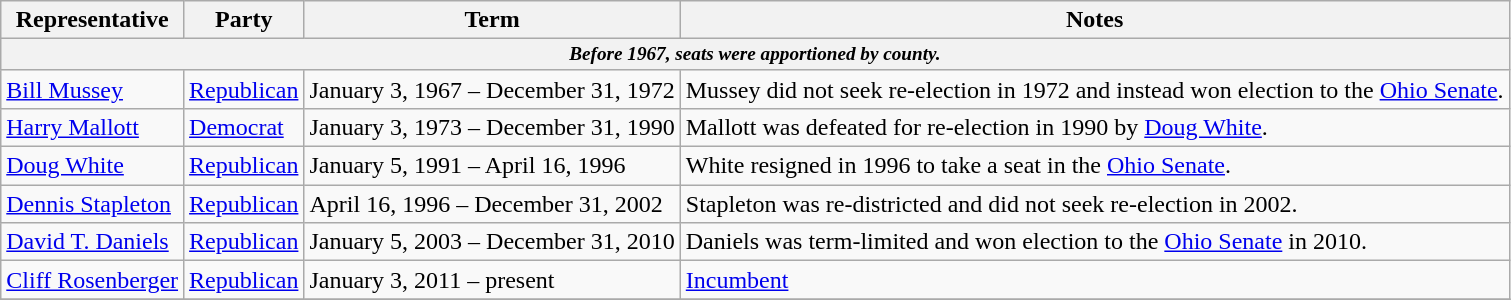<table class=wikitable>
<tr valign=bottom>
<th>Representative</th>
<th>Party</th>
<th>Term</th>
<th>Notes</th>
</tr>
<tr>
<th colspan=5 style="font-size: 80%;"><em>Before 1967, seats were apportioned by county.</em></th>
</tr>
<tr>
<td><a href='#'>Bill Mussey</a></td>
<td><a href='#'>Republican</a></td>
<td>January 3, 1967 – December 31, 1972</td>
<td>Mussey did not seek re-election in 1972 and instead won election to the <a href='#'>Ohio Senate</a>.</td>
</tr>
<tr>
<td><a href='#'>Harry Mallott</a></td>
<td><a href='#'>Democrat</a></td>
<td>January 3, 1973 – December 31, 1990</td>
<td>Mallott was defeated for re-election in 1990 by <a href='#'>Doug White</a>.</td>
</tr>
<tr>
<td><a href='#'>Doug White</a></td>
<td><a href='#'>Republican</a></td>
<td>January 5, 1991 – April 16, 1996</td>
<td>White resigned in 1996 to take a seat in the <a href='#'>Ohio Senate</a>.</td>
</tr>
<tr>
<td><a href='#'>Dennis Stapleton</a></td>
<td><a href='#'>Republican</a></td>
<td>April 16, 1996 – December 31, 2002</td>
<td>Stapleton was re-districted and did not seek re-election in 2002.</td>
</tr>
<tr>
<td><a href='#'>David T. Daniels</a></td>
<td><a href='#'>Republican</a></td>
<td>January 5, 2003 – December 31, 2010</td>
<td>Daniels was term-limited and won election to the <a href='#'>Ohio Senate</a> in 2010.</td>
</tr>
<tr>
<td><a href='#'>Cliff Rosenberger</a></td>
<td><a href='#'>Republican</a></td>
<td>January 3, 2011 – present</td>
<td><a href='#'>Incumbent</a></td>
</tr>
<tr>
</tr>
</table>
